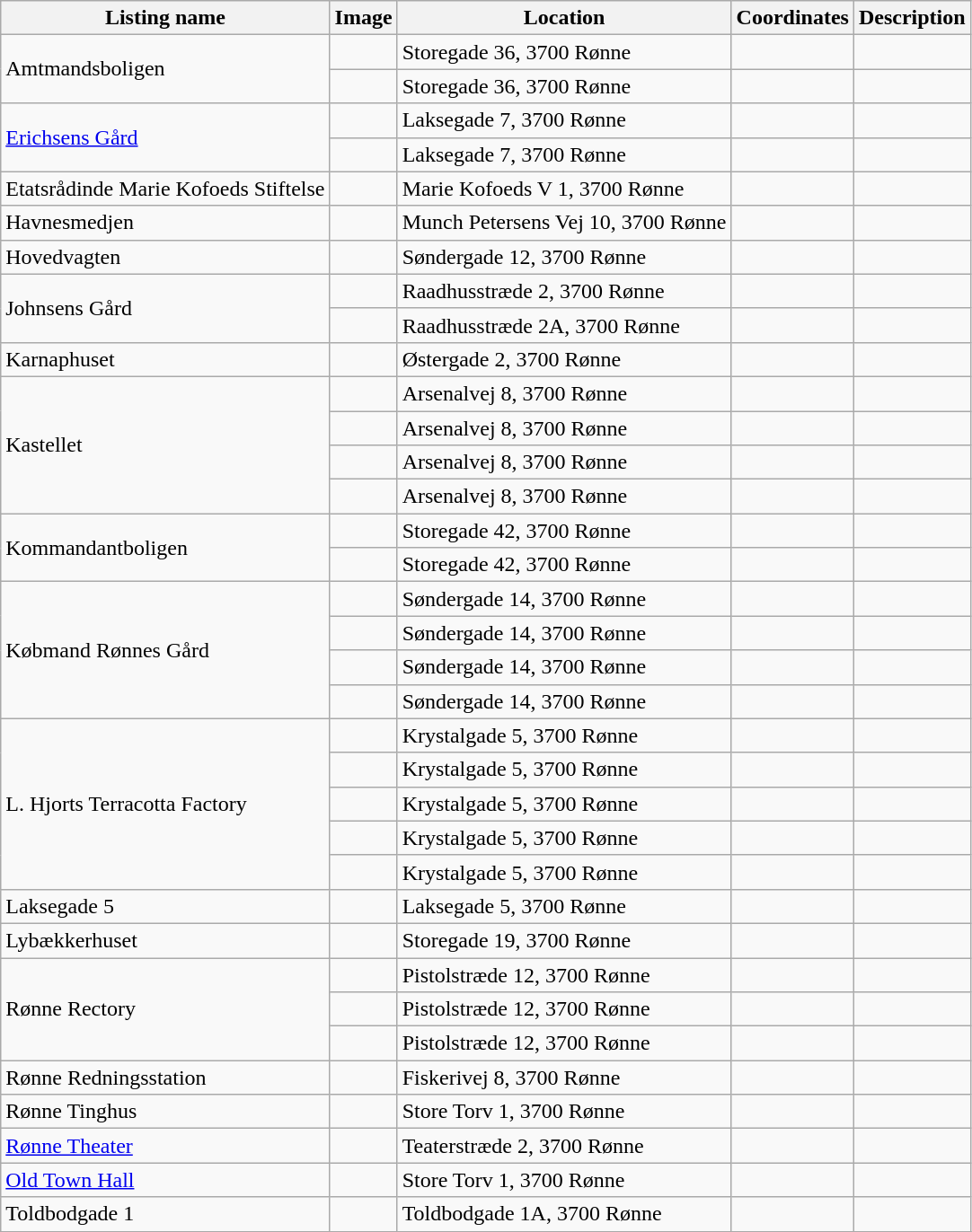<table class="wikitable sortable">
<tr>
<th>Listing name</th>
<th>Image</th>
<th>Location</th>
<th>Coordinates</th>
<th>Description</th>
</tr>
<tr>
<td rowspan="2">Amtmandsboligen</td>
<td></td>
<td>Storegade 36, 3700 Rønne</td>
<td></td>
<td></td>
</tr>
<tr>
<td></td>
<td>Storegade 36, 3700 Rønne</td>
<td></td>
<td></td>
</tr>
<tr>
<td rowspan="2"><a href='#'>Erichsens Gård</a></td>
<td></td>
<td>Laksegade 7, 3700 Rønne</td>
<td></td>
<td></td>
</tr>
<tr>
<td></td>
<td>Laksegade 7, 3700 Rønne</td>
<td></td>
<td></td>
</tr>
<tr>
<td>Etatsrådinde Marie Kofoeds Stiftelse</td>
<td></td>
<td>Marie Kofoeds V 1, 3700 Rønne</td>
<td></td>
<td></td>
</tr>
<tr>
<td>Havnesmedjen</td>
<td></td>
<td>Munch Petersens Vej 10, 3700 Rønne</td>
<td></td>
<td></td>
</tr>
<tr>
<td>Hovedvagten</td>
<td></td>
<td>Søndergade 12, 3700 Rønne</td>
<td></td>
<td></td>
</tr>
<tr>
<td rowspan="2">Johnsens Gård</td>
<td></td>
<td>Raadhusstræde 2, 3700 Rønne</td>
<td></td>
<td></td>
</tr>
<tr>
<td></td>
<td>Raadhusstræde 2A, 3700 Rønne</td>
<td></td>
<td></td>
</tr>
<tr>
<td>Karnaphuset</td>
<td></td>
<td>Østergade 2, 3700 Rønne</td>
<td></td>
<td></td>
</tr>
<tr>
<td rowspan="4">Kastellet</td>
<td></td>
<td>Arsenalvej 8, 3700 Rønne</td>
<td></td>
<td></td>
</tr>
<tr>
<td></td>
<td>Arsenalvej 8, 3700 Rønne</td>
<td></td>
<td></td>
</tr>
<tr>
<td></td>
<td>Arsenalvej 8, 3700 Rønne</td>
<td></td>
<td></td>
</tr>
<tr>
<td></td>
<td>Arsenalvej 8, 3700 Rønne</td>
<td></td>
<td></td>
</tr>
<tr>
<td rowspan="2">Kommandantboligen</td>
<td></td>
<td>Storegade 42, 3700 Rønne</td>
<td></td>
<td></td>
</tr>
<tr>
<td></td>
<td>Storegade 42, 3700 Rønne</td>
<td></td>
<td></td>
</tr>
<tr>
<td rowspan="4">Købmand Rønnes Gård</td>
<td></td>
<td>Søndergade 14, 3700 Rønne</td>
<td></td>
<td></td>
</tr>
<tr>
<td></td>
<td>Søndergade 14, 3700 Rønne</td>
<td></td>
<td></td>
</tr>
<tr>
<td></td>
<td>Søndergade 14, 3700 Rønne</td>
<td></td>
<td></td>
</tr>
<tr>
<td></td>
<td>Søndergade 14, 3700 Rønne</td>
<td></td>
<td></td>
</tr>
<tr>
<td rowspan="5">L. Hjorts Terracotta Factory</td>
<td></td>
<td>Krystalgade 5, 3700 Rønne</td>
<td></td>
<td></td>
</tr>
<tr>
<td></td>
<td>Krystalgade 5, 3700 Rønne</td>
<td></td>
<td></td>
</tr>
<tr>
<td></td>
<td>Krystalgade 5, 3700 Rønne</td>
<td></td>
<td></td>
</tr>
<tr>
<td></td>
<td>Krystalgade 5, 3700 Rønne</td>
<td></td>
<td></td>
</tr>
<tr>
<td></td>
<td>Krystalgade 5, 3700 Rønne</td>
<td></td>
<td></td>
</tr>
<tr>
<td>Laksegade 5</td>
<td></td>
<td>Laksegade 5, 3700 Rønne</td>
<td></td>
<td></td>
</tr>
<tr>
<td>Lybækkerhuset</td>
<td></td>
<td>Storegade 19, 3700 Rønne</td>
<td></td>
<td></td>
</tr>
<tr>
<td rowspan="3">Rønne Rectory</td>
<td></td>
<td>Pistolstræde 12, 3700 Rønne</td>
<td></td>
<td></td>
</tr>
<tr>
<td></td>
<td>Pistolstræde 12, 3700 Rønne</td>
<td></td>
<td></td>
</tr>
<tr>
<td></td>
<td>Pistolstræde 12, 3700 Rønne</td>
<td></td>
<td></td>
</tr>
<tr>
<td>Rønne Redningsstation</td>
<td></td>
<td>Fiskerivej 8, 3700 Rønne</td>
<td></td>
<td></td>
</tr>
<tr>
<td>Rønne Tinghus</td>
<td></td>
<td>Store Torv 1, 3700 Rønne</td>
<td></td>
<td></td>
</tr>
<tr>
<td><a href='#'>Rønne Theater</a></td>
<td></td>
<td>Teaterstræde 2, 3700 Rønne</td>
<td></td>
<td></td>
</tr>
<tr>
<td><a href='#'>Old Town Hall</a></td>
<td></td>
<td>Store Torv 1, 3700 Rønne</td>
<td></td>
<td></td>
</tr>
<tr>
<td>Toldbodgade 1</td>
<td></td>
<td>Toldbodgade 1A, 3700 Rønne</td>
<td></td>
<td></td>
</tr>
<tr>
</tr>
</table>
